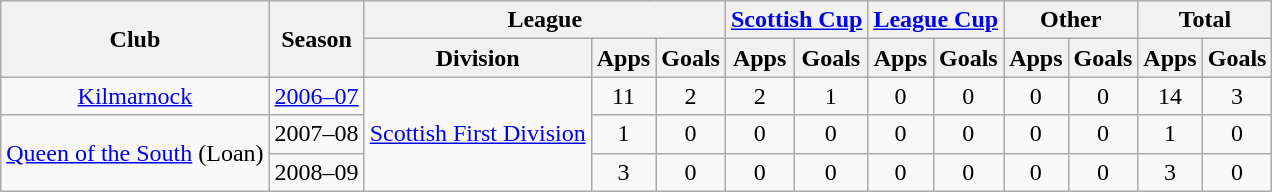<table class="wikitable" style="text-align:center">
<tr>
<th rowspan="2">Club</th>
<th rowspan="2">Season</th>
<th colspan="3">League</th>
<th colspan="2"><a href='#'>Scottish Cup</a></th>
<th colspan="2"><a href='#'>League Cup</a></th>
<th colspan="2">Other</th>
<th colspan="2">Total</th>
</tr>
<tr>
<th>Division</th>
<th>Apps</th>
<th>Goals</th>
<th>Apps</th>
<th>Goals</th>
<th>Apps</th>
<th>Goals</th>
<th>Apps</th>
<th>Goals</th>
<th>Apps</th>
<th>Goals</th>
</tr>
<tr>
<td><a href='#'>Kilmarnock</a></td>
<td><a href='#'>2006–07</a></td>
<td rowspan="3"><a href='#'>Scottish First Division</a></td>
<td>11</td>
<td>2</td>
<td>2</td>
<td>1</td>
<td>0</td>
<td>0</td>
<td>0</td>
<td>0</td>
<td>14</td>
<td>3</td>
</tr>
<tr>
<td rowspan="2"><a href='#'>Queen of the South</a> (Loan)</td>
<td>2007–08</td>
<td>1</td>
<td>0</td>
<td>0</td>
<td>0</td>
<td>0</td>
<td>0</td>
<td>0</td>
<td>0</td>
<td>1</td>
<td>0</td>
</tr>
<tr>
<td>2008–09</td>
<td>3</td>
<td>0</td>
<td>0</td>
<td>0</td>
<td>0</td>
<td>0</td>
<td>0</td>
<td>0</td>
<td>3</td>
<td>0</td>
</tr>
</table>
